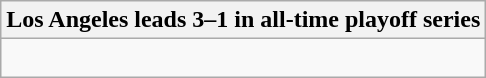<table class="wikitable collapsible collapsed">
<tr>
<th>Los Angeles leads 3–1 in all-time playoff series</th>
</tr>
<tr>
<td><br>


</td>
</tr>
</table>
